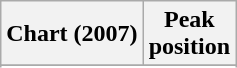<table class="wikitable sortable plainrowheaders" style="text-align:center">
<tr>
<th scope="col">Chart (2007)</th>
<th scope="col">Peak<br>position</th>
</tr>
<tr>
</tr>
<tr>
</tr>
<tr>
</tr>
<tr>
</tr>
<tr>
</tr>
</table>
